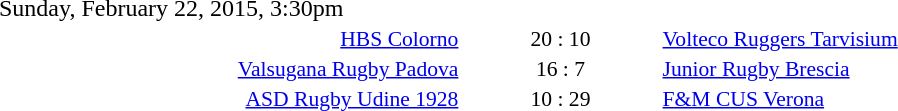<table style="width:70%;" cellspacing="1">
<tr>
<th width=35%></th>
<th width=15%></th>
<th></th>
</tr>
<tr>
<td>Sunday, February 22, 2015, 3:30pm</td>
</tr>
<tr style=font-size:90%>
<td align=right><a href='#'>HBS Colorno</a></td>
<td align=center>20 : 10</td>
<td><a href='#'>Volteco Ruggers Tarvisium</a></td>
</tr>
<tr style=font-size:90%>
<td align=right><a href='#'>Valsugana Rugby Padova</a></td>
<td align=center>16 : 7</td>
<td><a href='#'>Junior Rugby Brescia</a></td>
</tr>
<tr style=font-size:90%>
<td align=right><a href='#'>ASD Rugby Udine 1928</a></td>
<td align=center>10 : 29</td>
<td><a href='#'>F&M CUS Verona</a></td>
</tr>
</table>
